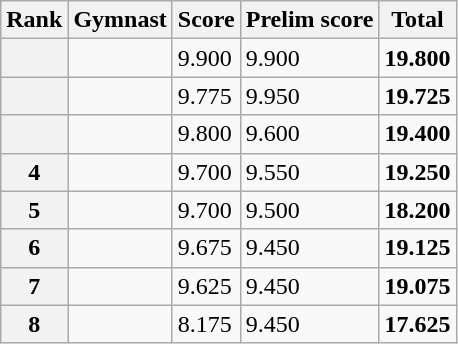<table class="wikitable sortable">
<tr>
<th scope="col">Rank</th>
<th scope="col">Gymnast</th>
<th scope="col">Score</th>
<th scope="col">Prelim score</th>
<th scope="col">Total</th>
</tr>
<tr>
<th scope="row"></th>
<td></td>
<td>9.900</td>
<td>9.900</td>
<td><strong>19.800</strong></td>
</tr>
<tr>
<th scope="row"></th>
<td></td>
<td>9.775</td>
<td>9.950</td>
<td><strong>19.725</strong></td>
</tr>
<tr>
<th scope="row"></th>
<td></td>
<td>9.800</td>
<td>9.600</td>
<td><strong>19.400</strong></td>
</tr>
<tr>
<th scope="row">4</th>
<td></td>
<td>9.700</td>
<td>9.550</td>
<td><strong>19.250</strong></td>
</tr>
<tr>
<th scope="row">5</th>
<td></td>
<td>9.700</td>
<td>9.500</td>
<td><strong>18.200</strong></td>
</tr>
<tr>
<th scope="row">6</th>
<td></td>
<td>9.675</td>
<td>9.450</td>
<td><strong>19.125</strong></td>
</tr>
<tr>
<th scope="row">7</th>
<td></td>
<td>9.625</td>
<td>9.450</td>
<td><strong>19.075</strong></td>
</tr>
<tr>
<th scope="row">8</th>
<td></td>
<td>8.175</td>
<td>9.450</td>
<td><strong>17.625</strong></td>
</tr>
</table>
